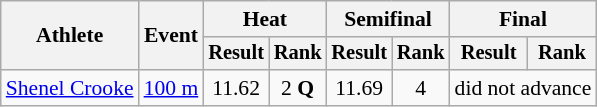<table class="wikitable" style="font-size:90%">
<tr>
<th rowspan=2>Athlete</th>
<th rowspan=2>Event</th>
<th colspan=2>Heat</th>
<th colspan=2>Semifinal</th>
<th colspan=2>Final</th>
</tr>
<tr style="font-size:95%">
<th>Result</th>
<th>Rank</th>
<th>Result</th>
<th>Rank</th>
<th>Result</th>
<th>Rank</th>
</tr>
<tr align=center>
<td align=left><a href='#'>Shenel Crooke</a></td>
<td align=left><a href='#'>100 m</a></td>
<td>11.62</td>
<td>2 <strong>Q</strong></td>
<td>11.69</td>
<td>4</td>
<td Colspan=2>did not advance</td>
</tr>
</table>
